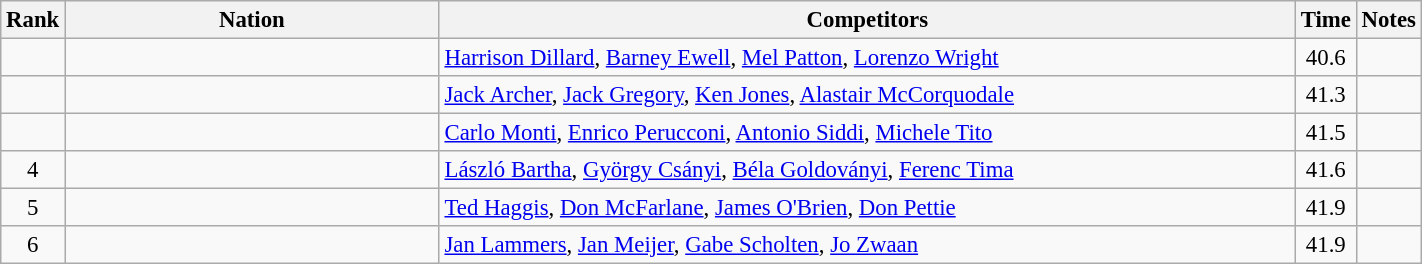<table class="wikitable sortable"  style="width:75%; text-align:center; font-size:95%;">
<tr>
<th width=15>Rank</th>
<th width=300>Nation</th>
<th width=700>Competitors</th>
<th width=15>Time</th>
<th width=15>Notes</th>
</tr>
<tr>
<td></td>
<td align=left></td>
<td align=left><a href='#'>Harrison Dillard</a>, <a href='#'>Barney Ewell</a>, <a href='#'>Mel Patton</a>, <a href='#'>Lorenzo Wright</a></td>
<td>40.6</td>
<td></td>
</tr>
<tr>
<td></td>
<td align=left></td>
<td align=left><a href='#'>Jack Archer</a>, <a href='#'>Jack Gregory</a>, <a href='#'>Ken Jones</a>, <a href='#'>Alastair McCorquodale</a></td>
<td>41.3</td>
<td></td>
</tr>
<tr>
<td></td>
<td align=left></td>
<td align=left><a href='#'>Carlo Monti</a>, <a href='#'>Enrico Perucconi</a>, <a href='#'>Antonio Siddi</a>, <a href='#'>Michele Tito</a></td>
<td>41.5</td>
<td></td>
</tr>
<tr>
<td>4</td>
<td align=left></td>
<td align=left><a href='#'>László Bartha</a>, <a href='#'>György Csányi</a>, <a href='#'>Béla Goldoványi</a>, <a href='#'>Ferenc Tima</a></td>
<td>41.6</td>
<td></td>
</tr>
<tr>
<td>5</td>
<td align=left></td>
<td align=left><a href='#'>Ted Haggis</a>, <a href='#'>Don McFarlane</a>, <a href='#'>James O'Brien</a>, <a href='#'>Don Pettie</a></td>
<td>41.9</td>
<td></td>
</tr>
<tr>
<td>6</td>
<td align=left></td>
<td align=left><a href='#'>Jan Lammers</a>, <a href='#'>Jan Meijer</a>, <a href='#'>Gabe Scholten</a>, <a href='#'>Jo Zwaan</a></td>
<td>41.9</td>
<td></td>
</tr>
</table>
